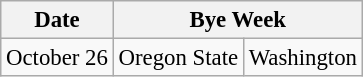<table class="wikitable" style="font-size:95%;">
<tr>
<th>Date</th>
<th colspan="2">Bye Week</th>
</tr>
<tr>
<td>October 26</td>
<td>Oregon State</td>
<td>Washington</td>
</tr>
</table>
